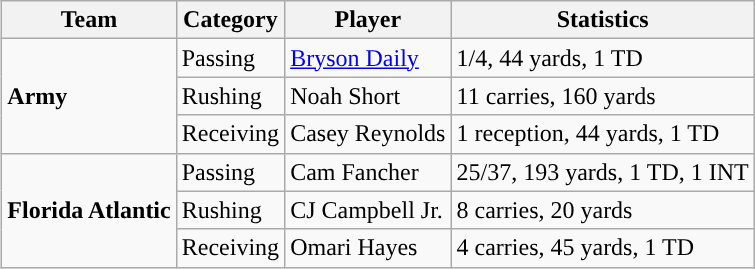<table class="wikitable" style="float: right;">
<tr>
<th>Team</th>
<th>Category</th>
<th>Player</th>
<th>Statistics</th>
</tr>
<tr>
<td rowspan=3><strong>Army</strong></td>
<td>Passing</td>
<td><a href='#'>Bryson Daily</a></td>
<td>1/4, 44 yards, 1 TD</td>
</tr>
<tr>
<td>Rushing</td>
<td>Noah Short</td>
<td>11 carries, 160 yards</td>
</tr>
<tr>
<td>Receiving</td>
<td>Casey Reynolds</td>
<td>1 reception, 44 yards, 1 TD</td>
</tr>
<tr>
<td rowspan=3><strong>Florida Atlantic</strong></td>
<td>Passing</td>
<td>Cam Fancher</td>
<td>25/37, 193 yards, 1 TD, 1 INT</td>
</tr>
<tr>
<td>Rushing</td>
<td>CJ Campbell Jr.</td>
<td>8 carries, 20 yards</td>
</tr>
<tr>
<td>Receiving</td>
<td>Omari Hayes</td>
<td>4 carries, 45 yards, 1 TD</td>
</tr>
</table>
